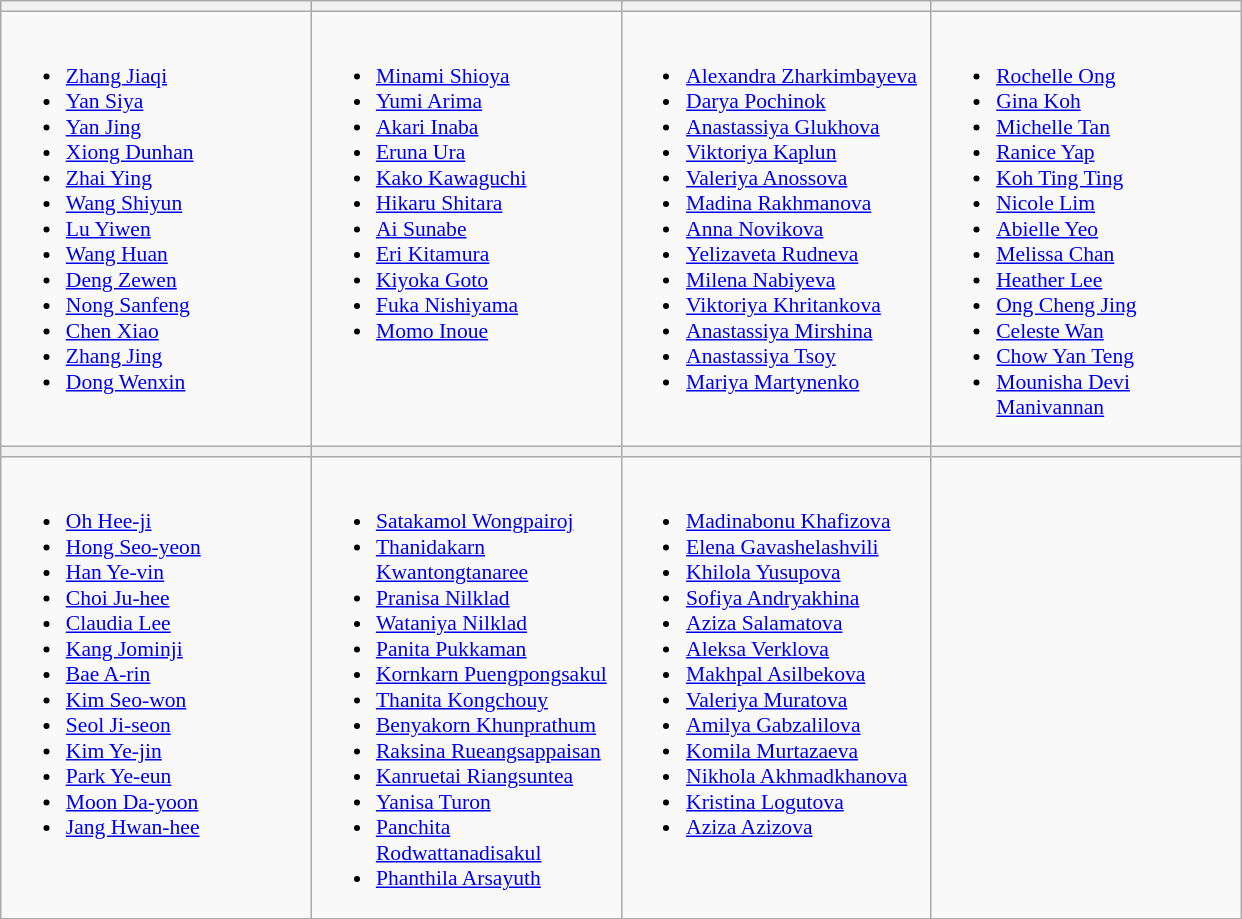<table class="wikitable" style="font-size:90%">
<tr>
<th width=200></th>
<th width=200></th>
<th width=200></th>
<th width=200></th>
</tr>
<tr>
<td valign=top><br><ul><li><a href='#'>Zhang Jiaqi</a></li><li><a href='#'>Yan Siya</a></li><li><a href='#'>Yan Jing</a></li><li><a href='#'>Xiong Dunhan</a></li><li><a href='#'>Zhai Ying</a></li><li><a href='#'>Wang Shiyun</a></li><li><a href='#'>Lu Yiwen</a></li><li><a href='#'>Wang Huan</a></li><li><a href='#'>Deng Zewen</a></li><li><a href='#'>Nong Sanfeng</a></li><li><a href='#'>Chen Xiao</a></li><li><a href='#'>Zhang Jing</a></li><li><a href='#'>Dong Wenxin</a></li></ul></td>
<td valign=top><br><ul><li><a href='#'>Minami Shioya</a></li><li><a href='#'>Yumi Arima</a></li><li><a href='#'>Akari Inaba</a></li><li><a href='#'>Eruna Ura</a></li><li><a href='#'>Kako Kawaguchi</a></li><li><a href='#'>Hikaru Shitara</a></li><li><a href='#'>Ai Sunabe</a></li><li><a href='#'>Eri Kitamura</a></li><li><a href='#'>Kiyoka Goto</a></li><li><a href='#'>Fuka Nishiyama</a></li><li><a href='#'>Momo Inoue</a></li></ul></td>
<td valign=top><br><ul><li><a href='#'>Alexandra Zharkimbayeva</a></li><li><a href='#'>Darya Pochinok</a></li><li><a href='#'>Anastassiya Glukhova</a></li><li><a href='#'>Viktoriya Kaplun</a></li><li><a href='#'>Valeriya Anossova</a></li><li><a href='#'>Madina Rakhmanova</a></li><li><a href='#'>Anna Novikova</a></li><li><a href='#'>Yelizaveta Rudneva</a></li><li><a href='#'>Milena Nabiyeva</a></li><li><a href='#'>Viktoriya Khritankova</a></li><li><a href='#'>Anastassiya Mirshina</a></li><li><a href='#'>Anastassiya Tsoy</a></li><li><a href='#'>Mariya Martynenko</a></li></ul></td>
<td valign=top><br><ul><li><a href='#'>Rochelle Ong</a></li><li><a href='#'>Gina Koh</a></li><li><a href='#'>Michelle Tan</a></li><li><a href='#'>Ranice Yap</a></li><li><a href='#'>Koh Ting Ting</a></li><li><a href='#'>Nicole Lim</a></li><li><a href='#'>Abielle Yeo</a></li><li><a href='#'>Melissa Chan</a></li><li><a href='#'>Heather Lee</a></li><li><a href='#'>Ong Cheng Jing</a></li><li><a href='#'>Celeste Wan</a></li><li><a href='#'>Chow Yan Teng</a></li><li><a href='#'>Mounisha Devi Manivannan</a></li></ul></td>
</tr>
<tr>
<th></th>
<th></th>
<th></th>
<th></th>
</tr>
<tr>
<td valign=top><br><ul><li><a href='#'>Oh Hee-ji</a></li><li><a href='#'>Hong Seo-yeon</a></li><li><a href='#'>Han Ye-vin</a></li><li><a href='#'>Choi Ju-hee</a></li><li><a href='#'>Claudia Lee</a></li><li><a href='#'>Kang Jominji</a></li><li><a href='#'>Bae A-rin</a></li><li><a href='#'>Kim Seo-won</a></li><li><a href='#'>Seol Ji-seon</a></li><li><a href='#'>Kim Ye-jin</a></li><li><a href='#'>Park Ye-eun</a></li><li><a href='#'>Moon Da-yoon</a></li><li><a href='#'>Jang Hwan-hee</a></li></ul></td>
<td valign=top><br><ul><li><a href='#'>Satakamol Wongpairoj</a></li><li><a href='#'>Thanidakarn Kwantongtanaree</a></li><li><a href='#'>Pranisa Nilklad</a></li><li><a href='#'>Wataniya Nilklad</a></li><li><a href='#'>Panita Pukkaman</a></li><li><a href='#'>Kornkarn Puengpongsakul</a></li><li><a href='#'>Thanita Kongchouy</a></li><li><a href='#'>Benyakorn Khunprathum</a></li><li><a href='#'>Raksina Rueangsappaisan</a></li><li><a href='#'>Kanruetai Riangsuntea</a></li><li><a href='#'>Yanisa Turon</a></li><li><a href='#'>Panchita Rodwattanadisakul</a></li><li><a href='#'>Phanthila Arsayuth</a></li></ul></td>
<td valign=top><br><ul><li><a href='#'>Madinabonu Khafizova</a></li><li><a href='#'>Elena Gavashelashvili</a></li><li><a href='#'>Khilola Yusupova</a></li><li><a href='#'>Sofiya Andryakhina</a></li><li><a href='#'>Aziza Salamatova</a></li><li><a href='#'>Aleksa Verklova</a></li><li><a href='#'>Makhpal Asilbekova</a></li><li><a href='#'>Valeriya Muratova</a></li><li><a href='#'>Amilya Gabzalilova</a></li><li><a href='#'>Komila Murtazaeva</a></li><li><a href='#'>Nikhola Akhmadkhanova</a></li><li><a href='#'>Kristina Logutova</a></li><li><a href='#'>Aziza Azizova</a></li></ul></td>
<td valign=top></td>
</tr>
</table>
